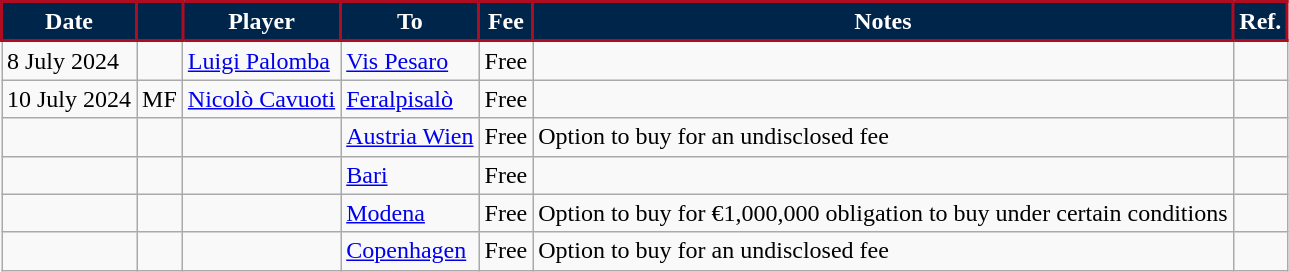<table class="wikitable">
<tr>
<th style="background:#00254A;color:white;border:2px solid #AE0C21">Date</th>
<th style="background:#00254A;color:white;border:2px solid #AE0C21"></th>
<th style="background:#00254A;color:white;border:2px solid #AE0C21">Player</th>
<th style="background:#00254A;color:white;border:2px solid #AE0C21">To</th>
<th style="background:#00254A;color:white;border:2px solid #AE0C21">Fee</th>
<th style="background:#00254A;color:white;border:2px solid #AE0C21">Notes</th>
<th style="background:#00254A;color:white;border:2px solid #AE0C21">Ref.</th>
</tr>
<tr>
<td>8 July 2024</td>
<td></td>
<td> <a href='#'>Luigi Palomba</a></td>
<td> <a href='#'>Vis Pesaro</a></td>
<td>Free</td>
<td></td>
<td></td>
</tr>
<tr>
<td>10 July 2024</td>
<td>MF</td>
<td> <a href='#'>Nicolò Cavuoti</a></td>
<td> <a href='#'>Feralpisalò</a></td>
<td>Free</td>
<td></td>
<td></td>
</tr>
<tr>
<td></td>
<td></td>
<td> </td>
<td> <a href='#'>Austria Wien</a></td>
<td>Free</td>
<td>Option to buy for an undisclosed fee</td>
<td></td>
</tr>
<tr>
<td></td>
<td></td>
<td> </td>
<td> <a href='#'>Bari</a></td>
<td>Free</td>
<td></td>
<td></td>
</tr>
<tr>
<td></td>
<td></td>
<td> </td>
<td> <a href='#'>Modena</a></td>
<td>Free</td>
<td>Option to buy for €1,000,000 obligation to buy under certain conditions</td>
<td></td>
</tr>
<tr>
<td></td>
<td></td>
<td> </td>
<td> <a href='#'>Copenhagen</a></td>
<td>Free</td>
<td>Option to buy for an undisclosed fee</td>
<td></td>
</tr>
</table>
